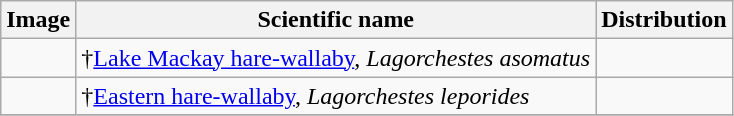<table class="wikitable">
<tr>
<th>Image</th>
<th>Scientific name</th>
<th>Distribution</th>
</tr>
<tr>
<td></td>
<td>†<a href='#'>Lake Mackay hare-wallaby</a>, <em>Lagorchestes asomatus</em></td>
<td></td>
</tr>
<tr>
<td></td>
<td>†<a href='#'>Eastern hare-wallaby</a>, <em>Lagorchestes leporides</em></td>
<td></td>
</tr>
<tr>
</tr>
</table>
